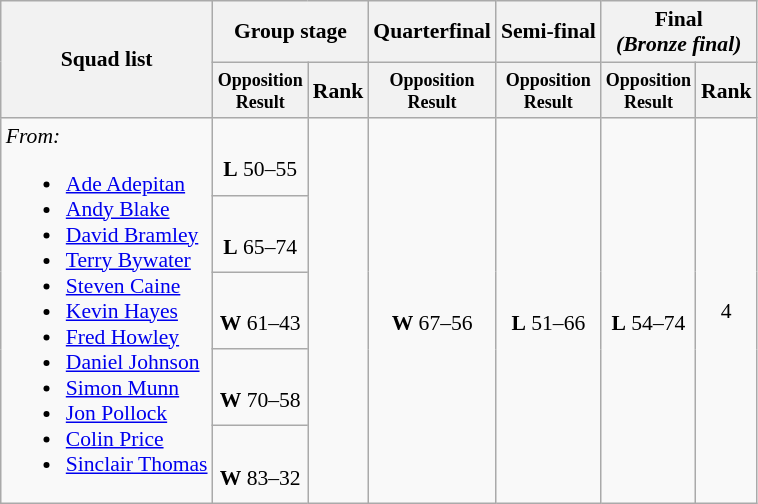<table class=wikitable style="font-size:90%">
<tr>
<th rowspan="2">Squad list</th>
<th colspan="2">Group stage</th>
<th>Quarterfinal</th>
<th>Semi-final<br></th>
<th colspan="2">Final<br><em>(Bronze final)</em></th>
</tr>
<tr>
<th style="line-height:1em"><small>Opposition<br>Result</small></th>
<th>Rank</th>
<th style="line-height:1em"><small>Opposition<br>Result</small></th>
<th style="line-height:1em"><small>Opposition<br>Result</small></th>
<th style="line-height:1em"><small>Opposition<br>Result</small></th>
<th>Rank</th>
</tr>
<tr>
<td rowspan="5"><em>From:</em><br><ul><li><a href='#'>Ade Adepitan</a></li><li><a href='#'>Andy Blake</a></li><li><a href='#'>David Bramley</a></li><li><a href='#'>Terry Bywater</a></li><li><a href='#'>Steven Caine</a></li><li><a href='#'>Kevin Hayes</a></li><li><a href='#'>Fred Howley</a></li><li><a href='#'>Daniel Johnson</a></li><li><a href='#'>Simon Munn</a></li><li><a href='#'>Jon Pollock</a></li><li><a href='#'>Colin Price</a></li><li><a href='#'>Sinclair Thomas</a></li></ul></td>
<td align="center"><br> <strong>L</strong> 50–55</td>
<td rowspan="5" align="center"></td>
<td rowspan="5" align="center"><br> <strong>W</strong> 67–56</td>
<td rowspan="5" align="center"><br> <strong>L</strong> 51–66</td>
<td rowspan="5" align="center"><br> <strong>L</strong> 54–74</td>
<td rowspan="5" align="center">4</td>
</tr>
<tr>
<td align="center"><br> <strong>L</strong> 65–74</td>
</tr>
<tr>
<td align="center"><br> <strong>W</strong> 61–43</td>
</tr>
<tr>
<td align="center"><br> <strong>W</strong> 70–58</td>
</tr>
<tr>
<td align="center"><br> <strong>W</strong> 83–32</td>
</tr>
</table>
